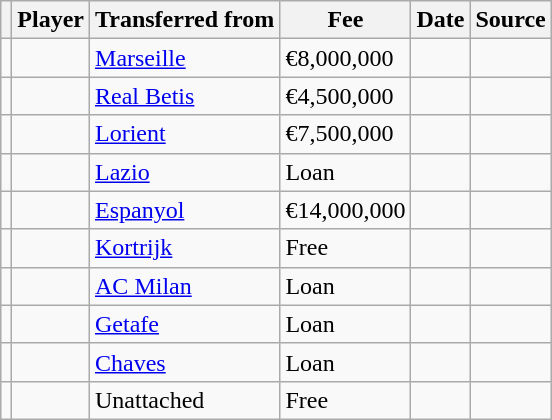<table class="wikitable plainrowheaders sortable">
<tr>
<th></th>
<th scope="col">Player</th>
<th>Transferred from</th>
<th style="width: 65px;">Fee</th>
<th scope="col">Date</th>
<th scope="col">Source</th>
</tr>
<tr>
<td align="center"></td>
<td></td>
<td> <a href='#'>Marseille</a></td>
<td>€8,000,000</td>
<td></td>
<td></td>
</tr>
<tr>
<td align="center"></td>
<td></td>
<td> <a href='#'>Real Betis</a></td>
<td>€4,500,000</td>
<td></td>
<td></td>
</tr>
<tr>
<td align="center"></td>
<td></td>
<td> <a href='#'>Lorient</a></td>
<td>€7,500,000</td>
<td></td>
<td></td>
</tr>
<tr>
<td align="center"></td>
<td></td>
<td> <a href='#'>Lazio</a></td>
<td>Loan</td>
<td></td>
<td></td>
</tr>
<tr>
<td align=center></td>
<td></td>
<td> <a href='#'>Espanyol</a></td>
<td>€14,000,000</td>
<td></td>
<td></td>
</tr>
<tr>
<td align=center></td>
<td></td>
<td> <a href='#'>Kortrijk</a></td>
<td>Free</td>
<td></td>
<td></td>
</tr>
<tr>
<td align=center></td>
<td></td>
<td> <a href='#'>AC Milan</a></td>
<td>Loan</td>
<td></td>
<td></td>
</tr>
<tr>
<td align=center></td>
<td></td>
<td> <a href='#'>Getafe</a></td>
<td>Loan</td>
<td></td>
<td></td>
</tr>
<tr>
<td align="center"></td>
<td></td>
<td> <a href='#'>Chaves</a></td>
<td>Loan</td>
<td></td>
<td></td>
</tr>
<tr>
<td align="center"></td>
<td></td>
<td>Unattached</td>
<td>Free</td>
<td></td>
<td></td>
</tr>
</table>
